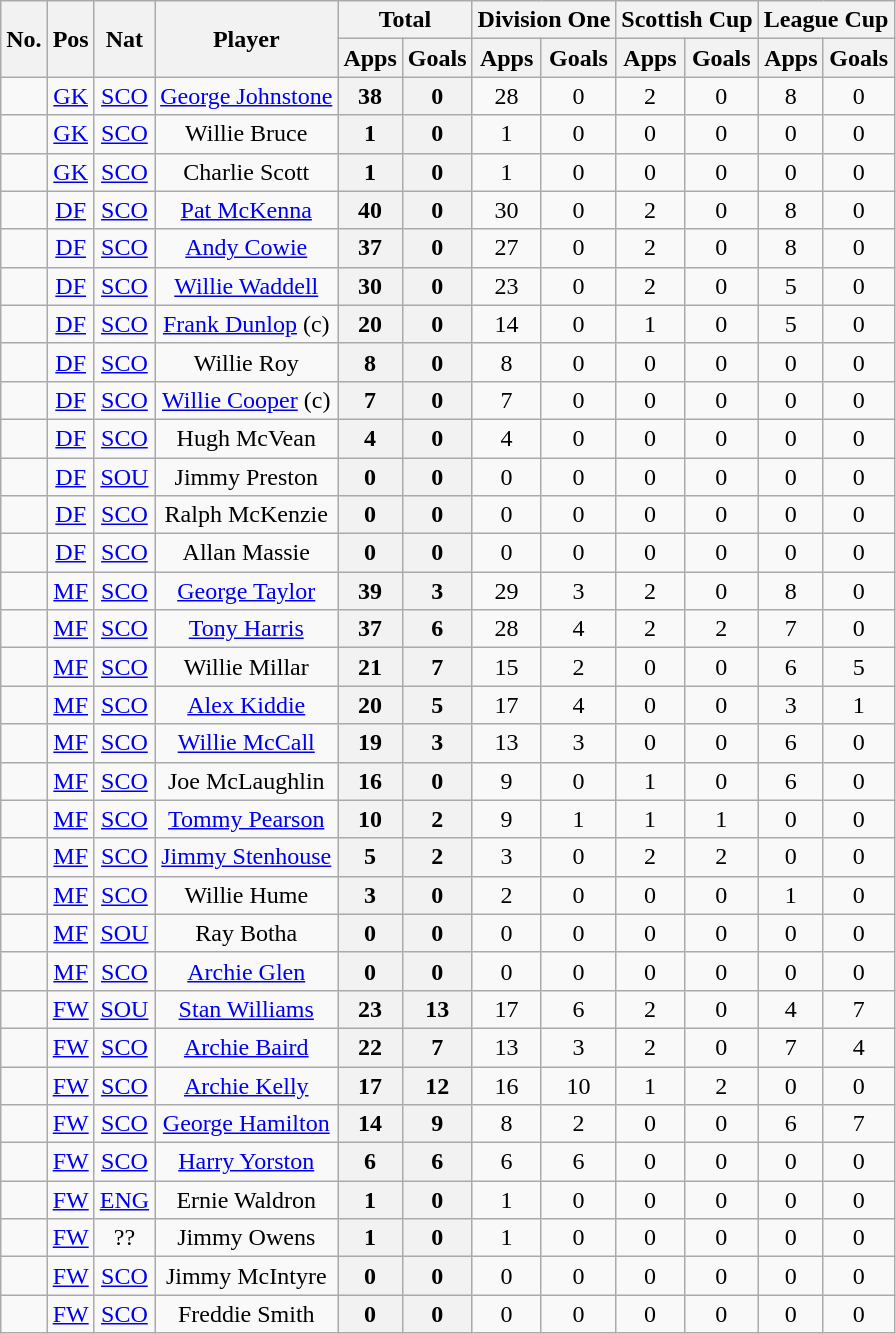<table class="wikitable sortable" style="text-align: center;">
<tr>
<th rowspan="2"><abbr>No.</abbr></th>
<th rowspan="2"><abbr>Pos</abbr></th>
<th rowspan="2"><abbr>Nat</abbr></th>
<th rowspan="2">Player</th>
<th colspan="2">Total</th>
<th colspan="2">Division One</th>
<th colspan="2">Scottish Cup</th>
<th colspan="2">League Cup</th>
</tr>
<tr>
<th>Apps</th>
<th>Goals</th>
<th>Apps</th>
<th>Goals</th>
<th>Apps</th>
<th>Goals</th>
<th>Apps</th>
<th>Goals</th>
</tr>
<tr>
<td></td>
<td><a href='#'>GK</a></td>
<td> <a href='#'>SCO</a></td>
<td><a href='#'>George Johnstone</a></td>
<th>38</th>
<th>0</th>
<td>28</td>
<td>0</td>
<td>2</td>
<td>0</td>
<td>8</td>
<td>0</td>
</tr>
<tr>
<td></td>
<td><a href='#'>GK</a></td>
<td> <a href='#'>SCO</a></td>
<td>Willie Bruce</td>
<th>1</th>
<th>0</th>
<td>1</td>
<td>0</td>
<td>0</td>
<td>0</td>
<td>0</td>
<td>0</td>
</tr>
<tr>
<td></td>
<td><a href='#'>GK</a></td>
<td> <a href='#'>SCO</a></td>
<td>Charlie Scott</td>
<th>1</th>
<th>0</th>
<td>1</td>
<td>0</td>
<td>0</td>
<td>0</td>
<td>0</td>
<td>0</td>
</tr>
<tr>
<td></td>
<td><a href='#'>DF</a></td>
<td> <a href='#'>SCO</a></td>
<td><a href='#'>Pat McKenna</a></td>
<th>40</th>
<th>0</th>
<td>30</td>
<td>0</td>
<td>2</td>
<td>0</td>
<td>8</td>
<td>0</td>
</tr>
<tr>
<td></td>
<td><a href='#'>DF</a></td>
<td> <a href='#'>SCO</a></td>
<td><a href='#'>Andy Cowie</a></td>
<th>37</th>
<th>0</th>
<td>27</td>
<td>0</td>
<td>2</td>
<td>0</td>
<td>8</td>
<td>0</td>
</tr>
<tr>
<td></td>
<td><a href='#'>DF</a></td>
<td> <a href='#'>SCO</a></td>
<td><a href='#'>Willie Waddell</a></td>
<th>30</th>
<th>0</th>
<td>23</td>
<td>0</td>
<td>2</td>
<td>0</td>
<td>5</td>
<td>0</td>
</tr>
<tr>
<td></td>
<td><a href='#'>DF</a></td>
<td> <a href='#'>SCO</a></td>
<td><a href='#'>Frank Dunlop</a> (c)</td>
<th>20</th>
<th>0</th>
<td>14</td>
<td>0</td>
<td>1</td>
<td>0</td>
<td>5</td>
<td>0</td>
</tr>
<tr>
<td></td>
<td><a href='#'>DF</a></td>
<td> <a href='#'>SCO</a></td>
<td>Willie Roy</td>
<th>8</th>
<th>0</th>
<td>8</td>
<td>0</td>
<td>0</td>
<td>0</td>
<td>0</td>
<td>0</td>
</tr>
<tr>
<td></td>
<td><a href='#'>DF</a></td>
<td> <a href='#'>SCO</a></td>
<td><a href='#'>Willie Cooper</a> (c)</td>
<th>7</th>
<th>0</th>
<td>7</td>
<td>0</td>
<td>0</td>
<td>0</td>
<td>0</td>
<td>0</td>
</tr>
<tr>
<td></td>
<td><a href='#'>DF</a></td>
<td> <a href='#'>SCO</a></td>
<td>Hugh McVean</td>
<th>4</th>
<th>0</th>
<td>4</td>
<td>0</td>
<td>0</td>
<td>0</td>
<td>0</td>
<td>0</td>
</tr>
<tr>
<td></td>
<td><a href='#'>DF</a></td>
<td> <a href='#'>SOU</a></td>
<td>Jimmy Preston</td>
<th>0</th>
<th>0</th>
<td>0</td>
<td>0</td>
<td>0</td>
<td>0</td>
<td>0</td>
<td>0</td>
</tr>
<tr>
<td></td>
<td><a href='#'>DF</a></td>
<td> <a href='#'>SCO</a></td>
<td>Ralph McKenzie</td>
<th>0</th>
<th>0</th>
<td>0</td>
<td>0</td>
<td>0</td>
<td>0</td>
<td>0</td>
<td>0</td>
</tr>
<tr>
<td></td>
<td><a href='#'>DF</a></td>
<td> <a href='#'>SCO</a></td>
<td>Allan Massie</td>
<th>0</th>
<th>0</th>
<td>0</td>
<td>0</td>
<td>0</td>
<td>0</td>
<td>0</td>
<td>0</td>
</tr>
<tr>
<td></td>
<td><a href='#'>MF</a></td>
<td> <a href='#'>SCO</a></td>
<td><a href='#'>George Taylor</a></td>
<th>39</th>
<th>3</th>
<td>29</td>
<td>3</td>
<td>2</td>
<td>0</td>
<td>8</td>
<td>0</td>
</tr>
<tr>
<td></td>
<td><a href='#'>MF</a></td>
<td> <a href='#'>SCO</a></td>
<td><a href='#'>Tony Harris</a></td>
<th>37</th>
<th>6</th>
<td>28</td>
<td>4</td>
<td>2</td>
<td>2</td>
<td>7</td>
<td>0</td>
</tr>
<tr>
<td></td>
<td><a href='#'>MF</a></td>
<td> <a href='#'>SCO</a></td>
<td>Willie Millar</td>
<th>21</th>
<th>7</th>
<td>15</td>
<td>2</td>
<td>0</td>
<td>0</td>
<td>6</td>
<td>5</td>
</tr>
<tr>
<td></td>
<td><a href='#'>MF</a></td>
<td> <a href='#'>SCO</a></td>
<td><a href='#'>Alex Kiddie</a></td>
<th>20</th>
<th>5</th>
<td>17</td>
<td>4</td>
<td>0</td>
<td>0</td>
<td>3</td>
<td>1</td>
</tr>
<tr>
<td></td>
<td><a href='#'>MF</a></td>
<td> <a href='#'>SCO</a></td>
<td><a href='#'>Willie McCall</a></td>
<th>19</th>
<th>3</th>
<td>13</td>
<td>3</td>
<td>0</td>
<td>0</td>
<td>6</td>
<td>0</td>
</tr>
<tr>
<td></td>
<td><a href='#'>MF</a></td>
<td> <a href='#'>SCO</a></td>
<td>Joe McLaughlin</td>
<th>16</th>
<th>0</th>
<td>9</td>
<td>0</td>
<td>1</td>
<td>0</td>
<td>6</td>
<td>0</td>
</tr>
<tr>
<td></td>
<td><a href='#'>MF</a></td>
<td> <a href='#'>SCO</a></td>
<td><a href='#'>Tommy Pearson</a></td>
<th>10</th>
<th>2</th>
<td>9</td>
<td>1</td>
<td>1</td>
<td>1</td>
<td>0</td>
<td>0</td>
</tr>
<tr>
<td></td>
<td><a href='#'>MF</a></td>
<td> <a href='#'>SCO</a></td>
<td><a href='#'>Jimmy Stenhouse</a></td>
<th>5</th>
<th>2</th>
<td>3</td>
<td>0</td>
<td>2</td>
<td>2</td>
<td>0</td>
<td>0</td>
</tr>
<tr>
<td></td>
<td><a href='#'>MF</a></td>
<td> <a href='#'>SCO</a></td>
<td>Willie Hume</td>
<th>3</th>
<th>0</th>
<td>2</td>
<td>0</td>
<td>0</td>
<td>0</td>
<td>1</td>
<td>0</td>
</tr>
<tr>
<td></td>
<td><a href='#'>MF</a></td>
<td> <a href='#'>SOU</a></td>
<td>Ray Botha</td>
<th>0</th>
<th>0</th>
<td>0</td>
<td>0</td>
<td>0</td>
<td>0</td>
<td>0</td>
<td>0</td>
</tr>
<tr>
<td></td>
<td><a href='#'>MF</a></td>
<td> <a href='#'>SCO</a></td>
<td><a href='#'>Archie Glen</a></td>
<th>0</th>
<th>0</th>
<td>0</td>
<td>0</td>
<td>0</td>
<td>0</td>
<td>0</td>
<td>0</td>
</tr>
<tr>
<td></td>
<td><a href='#'>FW</a></td>
<td> <a href='#'>SOU</a></td>
<td><a href='#'>Stan Williams</a></td>
<th>23</th>
<th>13</th>
<td>17</td>
<td>6</td>
<td>2</td>
<td>0</td>
<td>4</td>
<td>7</td>
</tr>
<tr>
<td></td>
<td><a href='#'>FW</a></td>
<td> <a href='#'>SCO</a></td>
<td><a href='#'>Archie Baird</a></td>
<th>22</th>
<th>7</th>
<td>13</td>
<td>3</td>
<td>2</td>
<td>0</td>
<td>7</td>
<td>4</td>
</tr>
<tr>
<td></td>
<td><a href='#'>FW</a></td>
<td> <a href='#'>SCO</a></td>
<td><a href='#'>Archie Kelly</a></td>
<th>17</th>
<th>12</th>
<td>16</td>
<td>10</td>
<td>1</td>
<td>2</td>
<td>0</td>
<td>0</td>
</tr>
<tr>
<td></td>
<td><a href='#'>FW</a></td>
<td> <a href='#'>SCO</a></td>
<td><a href='#'>George Hamilton</a></td>
<th>14</th>
<th>9</th>
<td>8</td>
<td>2</td>
<td>0</td>
<td>0</td>
<td>6</td>
<td>7</td>
</tr>
<tr>
<td></td>
<td><a href='#'>FW</a></td>
<td> <a href='#'>SCO</a></td>
<td><a href='#'>Harry Yorston</a></td>
<th>6</th>
<th>6</th>
<td>6</td>
<td>6</td>
<td>0</td>
<td>0</td>
<td>0</td>
<td>0</td>
</tr>
<tr>
<td></td>
<td><a href='#'>FW</a></td>
<td> <a href='#'>ENG</a></td>
<td>Ernie Waldron</td>
<th>1</th>
<th>0</th>
<td>1</td>
<td>0</td>
<td>0</td>
<td>0</td>
<td>0</td>
<td>0</td>
</tr>
<tr>
<td></td>
<td><a href='#'>FW</a></td>
<td>??</td>
<td>Jimmy Owens</td>
<th>1</th>
<th>0</th>
<td>1</td>
<td>0</td>
<td>0</td>
<td>0</td>
<td>0</td>
<td>0</td>
</tr>
<tr>
<td></td>
<td><a href='#'>FW</a></td>
<td> <a href='#'>SCO</a></td>
<td>Jimmy McIntyre</td>
<th>0</th>
<th>0</th>
<td>0</td>
<td>0</td>
<td>0</td>
<td>0</td>
<td>0</td>
<td>0</td>
</tr>
<tr>
<td></td>
<td><a href='#'>FW</a></td>
<td> <a href='#'>SCO</a></td>
<td>Freddie Smith</td>
<th>0</th>
<th>0</th>
<td>0</td>
<td>0</td>
<td>0</td>
<td>0</td>
<td>0</td>
<td>0</td>
</tr>
</table>
